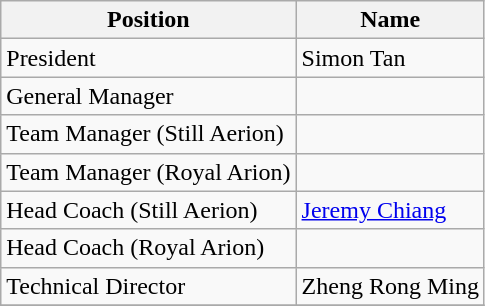<table class="wikitable">
<tr>
<th>Position</th>
<th>Name</th>
</tr>
<tr>
<td>President</td>
<td>Simon Tan</td>
</tr>
<tr>
<td>General Manager</td>
<td></td>
</tr>
<tr>
<td>Team Manager (Still Aerion)</td>
<td></td>
</tr>
<tr>
<td>Team Manager (Royal Arion)</td>
<td></td>
</tr>
<tr>
<td>Head Coach (Still Aerion)</td>
<td> <a href='#'>Jeremy Chiang</a></td>
</tr>
<tr>
<td>Head Coach (Royal Arion)</td>
<td></td>
</tr>
<tr>
<td>Technical Director</td>
<td> Zheng Rong Ming</td>
</tr>
<tr>
</tr>
</table>
